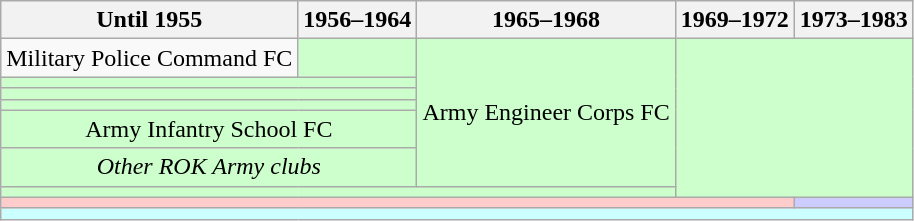<table class=wikitable style="text-align:center">
<tr>
<th>Until 1955</th>
<th>1956–1964</th>
<th>1965–1968</th>
<th>1969–1972</th>
<th>1973–1983</th>
</tr>
<tr>
<td>Military Police Command FC</td>
<td bgcolor="#ccffcc"></td>
<td bgcolor="#ccffcc" rowspan="6">Army Engineer Corps FC</td>
<td bgcolor="#ccffcc" colspan="2" rowspan="7"></td>
</tr>
<tr>
<td bgcolor="#ccffcc" colspan="2"></td>
</tr>
<tr>
<td bgcolor="#ccffcc" colspan="2"></td>
</tr>
<tr>
<td bgcolor="#ccffcc" colspan="2"></td>
</tr>
<tr>
<td bgcolor="#ccffcc" colspan="2">Army Infantry School FC</td>
</tr>
<tr>
<td bgcolor="#ccffcc" colspan="2"><em>Other ROK Army clubs</em></td>
</tr>
<tr>
<td bgcolor="#ccffcc" colspan="3"></td>
</tr>
<tr>
<td bgcolor="#ffcccc" colspan="4"></td>
<td bgcolor="#ccccff"></td>
</tr>
<tr>
<td bgcolor="#ccffff" colspan="5"></td>
</tr>
</table>
